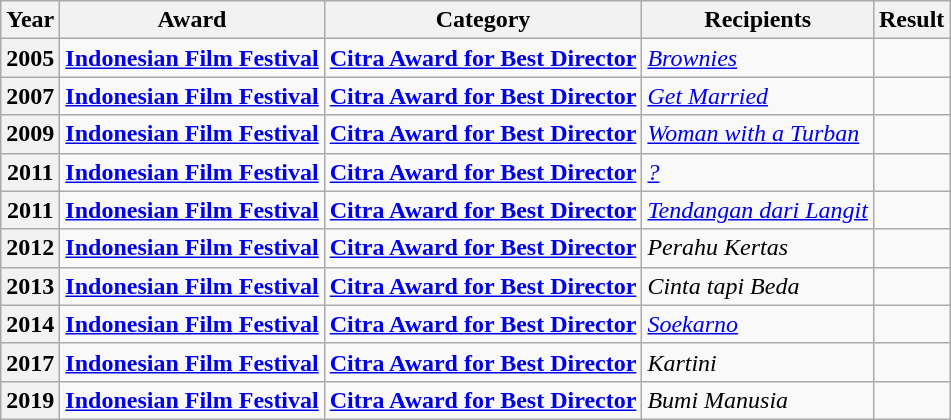<table class="wikitable sortable">
<tr>
<th>Year</th>
<th>Award</th>
<th>Category</th>
<th>Recipients</th>
<th>Result</th>
</tr>
<tr>
<th>2005</th>
<td><strong><a href='#'>Indonesian Film Festival</a></strong></td>
<td><strong><a href='#'>Citra Award for Best Director</a></strong></td>
<td><em><a href='#'>Brownies</a></em></td>
<td></td>
</tr>
<tr>
<th>2007</th>
<td><strong><a href='#'>Indonesian Film Festival</a></strong></td>
<td><strong><a href='#'>Citra Award for Best Director</a></strong></td>
<td><em><a href='#'>Get Married</a></em></td>
<td></td>
</tr>
<tr>
<th>2009</th>
<td><strong><a href='#'>Indonesian Film Festival</a></strong></td>
<td><strong><a href='#'>Citra Award for Best Director</a></strong></td>
<td><em><a href='#'>Woman with a Turban</a></em></td>
<td></td>
</tr>
<tr>
<th>2011</th>
<td><strong><a href='#'>Indonesian Film Festival</a></strong></td>
<td><strong><a href='#'>Citra Award for Best Director</a></strong></td>
<td><em><a href='#'>?</a></em></td>
<td></td>
</tr>
<tr>
<th>2011</th>
<td><strong><a href='#'>Indonesian Film Festival</a></strong></td>
<td><strong><a href='#'>Citra Award for Best Director</a></strong></td>
<td><em><a href='#'>Tendangan dari Langit</a></em></td>
<td></td>
</tr>
<tr>
<th>2012</th>
<td><strong><a href='#'>Indonesian Film Festival</a></strong></td>
<td><strong><a href='#'>Citra Award for Best Director</a></strong></td>
<td><em>Perahu Kertas</em></td>
<td></td>
</tr>
<tr>
<th>2013</th>
<td><strong><a href='#'>Indonesian Film Festival</a></strong></td>
<td><strong><a href='#'>Citra Award for Best Director</a></strong> <strong></strong></td>
<td><em>Cinta tapi Beda</em></td>
<td></td>
</tr>
<tr>
<th>2014</th>
<td><strong><a href='#'>Indonesian Film Festival</a></strong></td>
<td><strong><a href='#'>Citra Award for Best Director</a></strong></td>
<td><em><a href='#'>Soekarno</a></em></td>
<td></td>
</tr>
<tr>
<th>2017</th>
<td><strong><a href='#'>Indonesian Film Festival</a></strong></td>
<td><strong><a href='#'>Citra Award for Best Director</a></strong></td>
<td><em>Kartini</em></td>
<td></td>
</tr>
<tr>
<th>2019</th>
<td><strong><a href='#'>Indonesian Film Festival</a></strong></td>
<td><strong><a href='#'>Citra Award for Best Director</a></strong></td>
<td><em>Bumi Manusia</em></td>
<td></td>
</tr>
</table>
